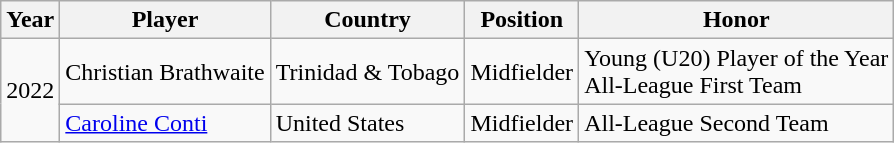<table class="wikitable">
<tr>
<th>Year</th>
<th>Player</th>
<th>Country</th>
<th>Position</th>
<th>Honor</th>
</tr>
<tr>
<td rowspan=2>2022</td>
<td>Christian Brathwaite</td>
<td> Trinidad & Tobago</td>
<td>Midfielder</td>
<td>Young (U20) Player of the Year	<br>All-League First Team</td>
</tr>
<tr>
<td><a href='#'>Caroline Conti</a></td>
<td> United States</td>
<td>Midfielder</td>
<td>All-League Second Team</td>
</tr>
</table>
